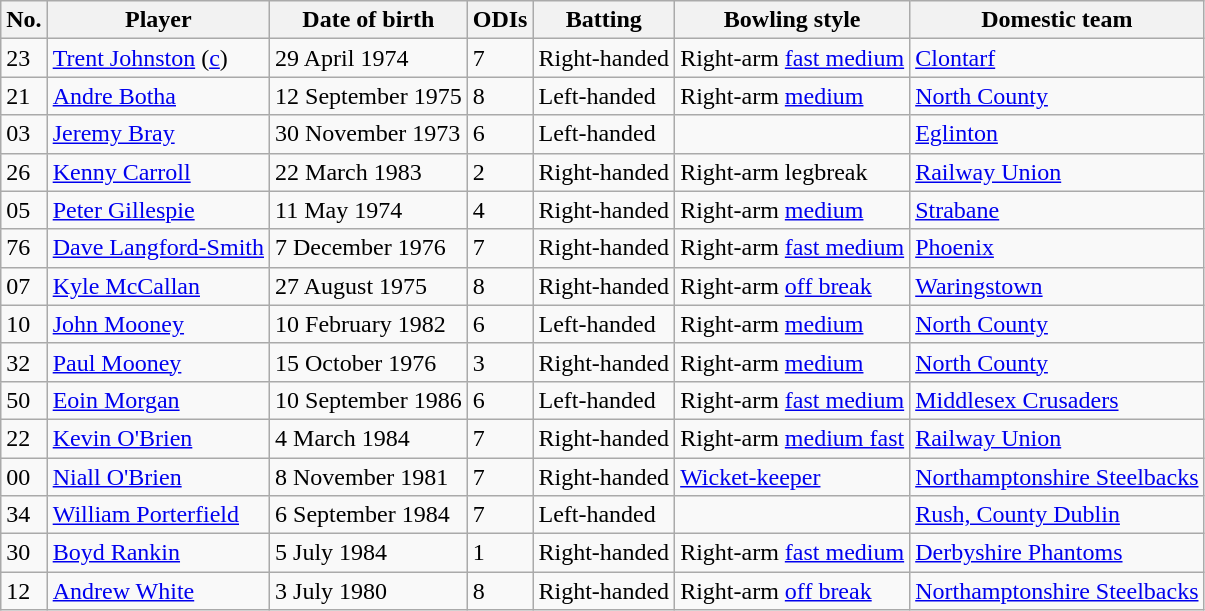<table class="wikitable">
<tr>
<th>No.</th>
<th>Player</th>
<th>Date of birth</th>
<th>ODIs</th>
<th>Batting</th>
<th>Bowling style</th>
<th>Domestic team</th>
</tr>
<tr>
<td>23</td>
<td><a href='#'>Trent Johnston</a> (<a href='#'>c</a>)</td>
<td>29 April 1974</td>
<td>7</td>
<td>Right-handed</td>
<td>Right-arm <a href='#'>fast medium</a></td>
<td><a href='#'>Clontarf</a></td>
</tr>
<tr>
<td>21</td>
<td><a href='#'>Andre Botha</a></td>
<td>12 September 1975</td>
<td>8</td>
<td>Left-handed</td>
<td>Right-arm <a href='#'>medium</a></td>
<td><a href='#'>North County</a></td>
</tr>
<tr>
<td>03</td>
<td><a href='#'>Jeremy Bray</a></td>
<td>30 November 1973</td>
<td>6</td>
<td>Left-handed</td>
<td></td>
<td><a href='#'>Eglinton</a></td>
</tr>
<tr>
<td>26</td>
<td><a href='#'>Kenny Carroll</a></td>
<td>22 March 1983</td>
<td>2</td>
<td>Right-handed</td>
<td>Right-arm legbreak</td>
<td><a href='#'>Railway Union</a></td>
</tr>
<tr>
<td>05</td>
<td><a href='#'>Peter Gillespie</a></td>
<td>11 May 1974</td>
<td>4</td>
<td>Right-handed</td>
<td>Right-arm <a href='#'>medium</a></td>
<td><a href='#'>Strabane</a></td>
</tr>
<tr>
<td>76</td>
<td><a href='#'>Dave Langford-Smith</a></td>
<td>7 December 1976</td>
<td>7</td>
<td>Right-handed</td>
<td>Right-arm <a href='#'>fast medium</a></td>
<td><a href='#'>Phoenix</a></td>
</tr>
<tr>
<td>07</td>
<td><a href='#'>Kyle McCallan</a></td>
<td>27 August 1975</td>
<td>8</td>
<td>Right-handed</td>
<td>Right-arm <a href='#'>off break</a></td>
<td><a href='#'>Waringstown</a></td>
</tr>
<tr>
<td>10</td>
<td><a href='#'>John Mooney</a></td>
<td>10 February 1982</td>
<td>6</td>
<td>Left-handed</td>
<td>Right-arm <a href='#'>medium</a></td>
<td><a href='#'>North County</a></td>
</tr>
<tr>
<td>32</td>
<td><a href='#'>Paul Mooney</a></td>
<td>15 October 1976</td>
<td>3</td>
<td>Right-handed</td>
<td>Right-arm <a href='#'>medium</a></td>
<td><a href='#'>North County</a></td>
</tr>
<tr>
<td>50</td>
<td><a href='#'>Eoin Morgan</a></td>
<td>10 September 1986</td>
<td>6</td>
<td>Left-handed</td>
<td>Right-arm <a href='#'>fast medium</a></td>
<td><a href='#'>Middlesex Crusaders</a></td>
</tr>
<tr>
<td>22</td>
<td><a href='#'>Kevin O'Brien</a></td>
<td>4 March 1984</td>
<td>7</td>
<td>Right-handed</td>
<td>Right-arm <a href='#'>medium fast</a></td>
<td><a href='#'>Railway Union</a></td>
</tr>
<tr>
<td>00</td>
<td><a href='#'>Niall O'Brien</a></td>
<td>8 November 1981</td>
<td>7</td>
<td>Right-handed</td>
<td><a href='#'>Wicket-keeper</a></td>
<td><a href='#'>Northamptonshire Steelbacks</a></td>
</tr>
<tr>
<td>34</td>
<td><a href='#'>William Porterfield</a></td>
<td>6 September 1984</td>
<td>7</td>
<td>Left-handed</td>
<td></td>
<td><a href='#'>Rush, County Dublin</a></td>
</tr>
<tr>
<td>30</td>
<td><a href='#'>Boyd Rankin</a></td>
<td>5 July 1984</td>
<td>1</td>
<td>Right-handed</td>
<td>Right-arm <a href='#'>fast medium</a></td>
<td><a href='#'>Derbyshire Phantoms</a></td>
</tr>
<tr>
<td>12</td>
<td><a href='#'>Andrew White</a></td>
<td>3 July 1980</td>
<td>8</td>
<td>Right-handed</td>
<td>Right-arm <a href='#'>off break</a></td>
<td><a href='#'>Northamptonshire Steelbacks</a></td>
</tr>
</table>
